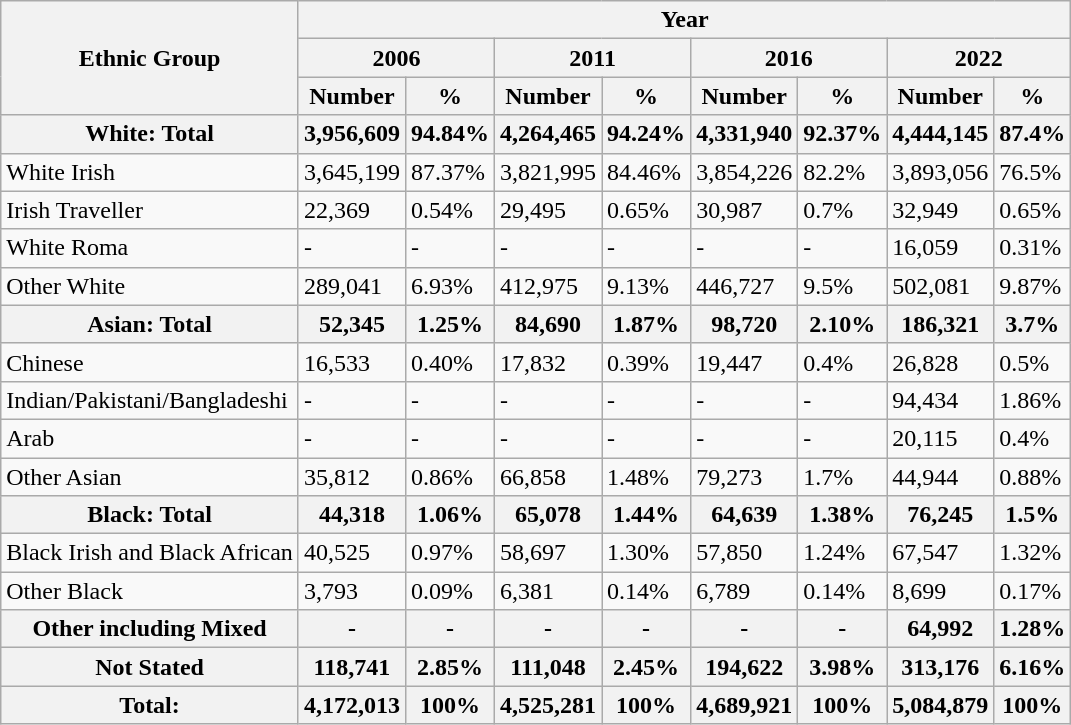<table class="wikitable sortable">
<tr>
<th rowspan="3">Ethnic Group</th>
<th colspan="8">Year</th>
</tr>
<tr>
<th colspan="2">2006</th>
<th colspan="2">2011</th>
<th colspan="2">2016</th>
<th colspan="2">2022</th>
</tr>
<tr>
<th>Number</th>
<th>%</th>
<th>Number</th>
<th>%</th>
<th>Number</th>
<th>%</th>
<th>Number</th>
<th>%</th>
</tr>
<tr>
<th>White: Total</th>
<th>3,956,609</th>
<th>94.84%</th>
<th>4,264,465</th>
<th>94.24%</th>
<th>4,331,940</th>
<th>92.37%</th>
<th>4,444,145</th>
<th>87.4%</th>
</tr>
<tr>
<td>White Irish</td>
<td>3,645,199</td>
<td>87.37%</td>
<td>3,821,995</td>
<td>84.46%</td>
<td>3,854,226</td>
<td>82.2%</td>
<td>3,893,056</td>
<td>76.5%</td>
</tr>
<tr>
<td>Irish Traveller</td>
<td>22,369</td>
<td>0.54%</td>
<td>29,495</td>
<td>0.65%</td>
<td>30,987</td>
<td>0.7%</td>
<td>32,949</td>
<td>0.65%</td>
</tr>
<tr>
<td>White Roma</td>
<td>-</td>
<td>-</td>
<td>-</td>
<td>-</td>
<td>-</td>
<td>-</td>
<td>16,059</td>
<td>0.31%</td>
</tr>
<tr>
<td>Other White</td>
<td>289,041</td>
<td>6.93%</td>
<td>412,975</td>
<td>9.13%</td>
<td>446,727</td>
<td>9.5%</td>
<td>502,081</td>
<td>9.87%</td>
</tr>
<tr>
<th>Asian: Total</th>
<th>52,345</th>
<th>1.25%</th>
<th>84,690</th>
<th>1.87%</th>
<th>98,720</th>
<th>2.10%</th>
<th>186,321</th>
<th>3.7%</th>
</tr>
<tr>
<td>Chinese</td>
<td>16,533</td>
<td>0.40%</td>
<td>17,832</td>
<td>0.39%</td>
<td>19,447</td>
<td>0.4%</td>
<td>26,828</td>
<td>0.5%</td>
</tr>
<tr>
<td>Indian/Pakistani/Bangladeshi</td>
<td>-</td>
<td>-</td>
<td>-</td>
<td>-</td>
<td>-</td>
<td>-</td>
<td>94,434</td>
<td>1.86%</td>
</tr>
<tr>
<td>Arab</td>
<td>-</td>
<td>-</td>
<td>-</td>
<td>-</td>
<td>-</td>
<td>-</td>
<td>20,115</td>
<td>0.4%</td>
</tr>
<tr>
<td>Other Asian</td>
<td>35,812</td>
<td>0.86%</td>
<td>66,858</td>
<td>1.48%</td>
<td>79,273</td>
<td>1.7%</td>
<td>44,944</td>
<td>0.88%</td>
</tr>
<tr>
<th>Black: Total</th>
<th>44,318</th>
<th>1.06%</th>
<th>65,078</th>
<th>1.44%</th>
<th>64,639</th>
<th>1.38%</th>
<th>76,245</th>
<th>1.5%</th>
</tr>
<tr>
<td>Black Irish and Black African</td>
<td>40,525</td>
<td>0.97%</td>
<td>58,697</td>
<td>1.30%</td>
<td>57,850</td>
<td>1.24%</td>
<td>67,547</td>
<td>1.32%</td>
</tr>
<tr>
<td>Other Black</td>
<td>3,793</td>
<td>0.09%</td>
<td>6,381</td>
<td>0.14%</td>
<td>6,789</td>
<td>0.14%</td>
<td>8,699</td>
<td>0.17%</td>
</tr>
<tr>
<th>Other including Mixed</th>
<th>-</th>
<th>-</th>
<th>-</th>
<th>-</th>
<th>-</th>
<th>-</th>
<th>64,992</th>
<th>1.28%</th>
</tr>
<tr>
<th>Not Stated</th>
<th>118,741</th>
<th>2.85%</th>
<th>111,048</th>
<th>2.45%</th>
<th>194,622</th>
<th>3.98%</th>
<th>313,176</th>
<th>6.16%</th>
</tr>
<tr>
<th>Total:</th>
<th>4,172,013</th>
<th>100%</th>
<th>4,525,281</th>
<th>100%</th>
<th>4,689,921</th>
<th>100%</th>
<th>5,084,879</th>
<th>100%</th>
</tr>
</table>
